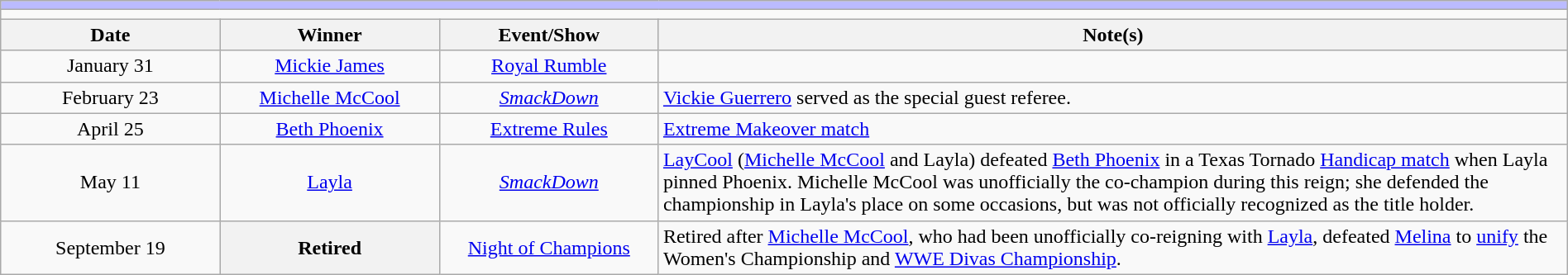<table class="wikitable" style="text-align:center; width:100%;">
<tr style="background:#BBF;">
<td colspan="5"></td>
</tr>
<tr>
<td colspan="5"><strong></strong></td>
</tr>
<tr>
<th width=14%>Date</th>
<th width=14%>Winner</th>
<th width=14%>Event/Show</th>
<th width=58%>Note(s)</th>
</tr>
<tr>
<td>January 31</td>
<td><a href='#'>Mickie James</a></td>
<td><a href='#'>Royal Rumble</a></td>
<td></td>
</tr>
<tr>
<td>February 23<br></td>
<td><a href='#'>Michelle McCool</a></td>
<td><em><a href='#'>SmackDown</a></em></td>
<td align=left><a href='#'>Vickie Guerrero</a> served as the special guest referee.</td>
</tr>
<tr>
<td>April 25</td>
<td><a href='#'>Beth Phoenix</a></td>
<td><a href='#'>Extreme Rules</a></td>
<td align=left><a href='#'>Extreme Makeover match</a></td>
</tr>
<tr>
<td>May 11<br></td>
<td><a href='#'>Layla</a></td>
<td><em><a href='#'>SmackDown</a></em></td>
<td align=left><a href='#'>LayCool</a> (<a href='#'>Michelle McCool</a> and Layla) defeated <a href='#'>Beth Phoenix</a> in a Texas Tornado <a href='#'>Handicap match</a> when Layla pinned Phoenix. Michelle McCool was unofficially the co-champion during this reign; she defended the championship in Layla's place on some occasions, but was not officially recognized as the title holder.</td>
</tr>
<tr>
<td>September 19</td>
<th>Retired</th>
<td><a href='#'>Night of Champions</a></td>
<td align=left>Retired after <a href='#'>Michelle McCool</a>, who had been unofficially co-reigning with <a href='#'>Layla</a>, defeated <a href='#'>Melina</a> to <a href='#'>unify</a> the Women's Championship and <a href='#'>WWE Divas Championship</a>.</td>
</tr>
</table>
